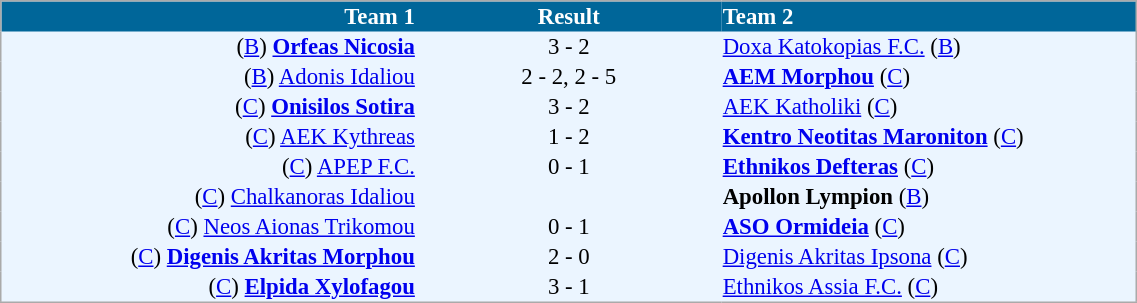<table cellspacing="0" style="background: #EBF5FF; border: 1px #aaa solid; border-collapse: collapse; font-size: 95%;" width=60%>
<tr bgcolor=#006699 style="color:white;">
<th width=30% align="right">Team 1</th>
<th width=22% align="center">Result</th>
<th width=30% align="left">Team 2</th>
</tr>
<tr>
<td align=right>(<a href='#'>B</a>) <strong><a href='#'>Orfeas Nicosia</a></strong></td>
<td align=center>3 - 2</td>
<td align=left><a href='#'>Doxa Katokopias F.C.</a> (<a href='#'>B</a>)</td>
</tr>
<tr>
<td align=right>(<a href='#'>B</a>) <a href='#'>Adonis Idaliou</a></td>
<td align=center>2 - 2, 2 - 5</td>
<td align=left><strong><a href='#'>AEM Morphou</a></strong> (<a href='#'>C</a>)</td>
</tr>
<tr>
<td align=right>(<a href='#'>C</a>) <strong><a href='#'>Onisilos Sotira</a></strong></td>
<td align=center>3 - 2</td>
<td align=left><a href='#'>AEK Katholiki</a> (<a href='#'>C</a>)</td>
</tr>
<tr>
<td align=right>(<a href='#'>C</a>) <a href='#'>AEK Kythreas</a></td>
<td align=center>1 - 2</td>
<td align=left><strong><a href='#'>Kentro Neotitas Maroniton</a></strong> (<a href='#'>C</a>)</td>
</tr>
<tr>
<td align=right>(<a href='#'>C</a>) <a href='#'>APEP F.C.</a></td>
<td align=center>0 - 1</td>
<td align=left><strong><a href='#'>Ethnikos Defteras</a></strong> (<a href='#'>C</a>)</td>
</tr>
<tr>
<td align=right>(<a href='#'>C</a>) <a href='#'>Chalkanoras Idaliou</a></td>
<td align=center></td>
<td align=left><strong>Apollon Lympion</strong> (<a href='#'>B</a>)</td>
</tr>
<tr>
<td align=right>(<a href='#'>C</a>) <a href='#'>Neos Aionas Trikomou</a></td>
<td align=center>0 - 1</td>
<td align=left><strong><a href='#'>ASO Ormideia</a></strong> (<a href='#'>C</a>)</td>
</tr>
<tr>
<td align=right>(<a href='#'>C</a>) <strong><a href='#'>Digenis Akritas Morphou</a></strong></td>
<td align=center>2 - 0</td>
<td align=left><a href='#'>Digenis Akritas Ipsona</a> (<a href='#'>C</a>)</td>
</tr>
<tr>
<td align=right>(<a href='#'>C</a>) <strong><a href='#'>Elpida Xylofagou</a></strong></td>
<td align=center>3 - 1</td>
<td align=left><a href='#'>Ethnikos Assia F.C.</a> (<a href='#'>C</a>)</td>
</tr>
<tr>
</tr>
</table>
